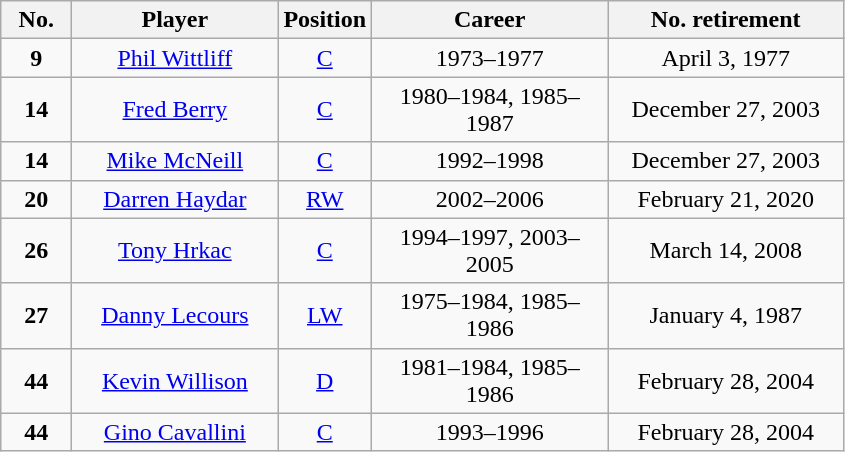<table class="wikitable sortable" style="text-align:center">
<tr>
<th width=40px>No.</th>
<th width=130px>Player</th>
<th width=40px>Position</th>
<th width=150px>Career</th>
<th width=150px>No. retirement</th>
</tr>
<tr>
<td><strong>9</strong></td>
<td><a href='#'>Phil Wittliff</a></td>
<td><a href='#'>C</a></td>
<td>1973–1977</td>
<td>April 3, 1977</td>
</tr>
<tr>
<td><strong>14</strong></td>
<td><a href='#'>Fred Berry</a></td>
<td><a href='#'>C</a></td>
<td>1980–1984, 1985–1987</td>
<td>December 27, 2003</td>
</tr>
<tr>
<td><strong>14</strong></td>
<td><a href='#'>Mike McNeill</a></td>
<td><a href='#'>C</a></td>
<td>1992–1998</td>
<td>December 27, 2003 </td>
</tr>
<tr>
<td><strong>20</strong></td>
<td><a href='#'>Darren Haydar</a></td>
<td><a href='#'>RW</a></td>
<td>2002–2006</td>
<td>February 21, 2020</td>
</tr>
<tr>
<td><strong>26</strong></td>
<td><a href='#'>Tony Hrkac</a></td>
<td><a href='#'>C</a></td>
<td>1994–1997, 2003–2005</td>
<td>March 14, 2008</td>
</tr>
<tr>
<td><strong>27</strong></td>
<td><a href='#'>Danny Lecours</a></td>
<td><a href='#'>LW</a></td>
<td>1975–1984, 1985–1986</td>
<td>January 4, 1987</td>
</tr>
<tr>
<td><strong>44</strong></td>
<td><a href='#'>Kevin Willison</a></td>
<td><a href='#'>D</a></td>
<td>1981–1984, 1985–1986</td>
<td>February 28, 2004</td>
</tr>
<tr>
<td><strong>44</strong></td>
<td><a href='#'>Gino Cavallini</a></td>
<td><a href='#'>C</a></td>
<td>1993–1996</td>
<td>February 28, 2004</td>
</tr>
</table>
